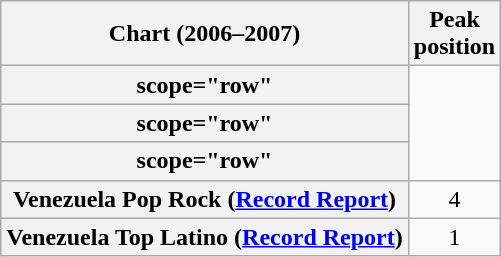<table class="wikitable sortable plainrowheaders">
<tr>
<th style="text-align:center;">Chart (2006–2007)</th>
<th style="text-align:center;">Peak<br>position</th>
</tr>
<tr>
<th>scope="row" </th>
</tr>
<tr>
<th>scope="row" </th>
</tr>
<tr>
<th>scope="row" </th>
</tr>
<tr>
<th scope="row">Venezuela Pop Rock (<a href='#'>Record Report</a>)</th>
<td align="center">4</td>
</tr>
<tr>
<th scope="row">Venezuela Top Latino (<a href='#'>Record Report</a>)</th>
<td align="center">1</td>
</tr>
</table>
